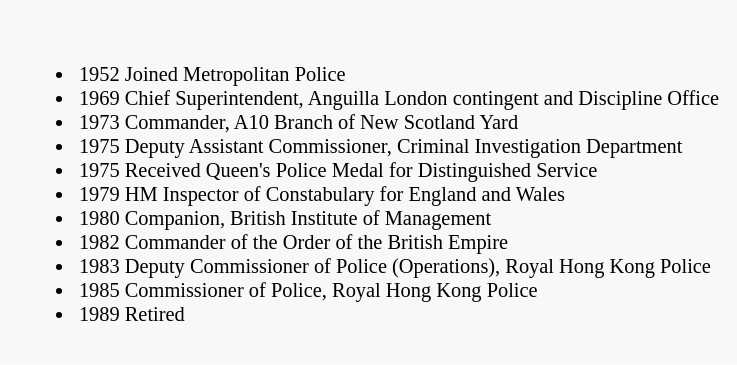<table border="0" cellpadding="10" style="float:right; font-size:0.85em; background-color:#F8F8F8;">
<tr>
<td><br><ul><li>1952 Joined Metropolitan Police</li><li>1969 Chief Superintendent, Anguilla London contingent and Discipline Office</li><li>1973 Commander, A10 Branch of New Scotland Yard</li><li>1975 Deputy Assistant Commissioner, Criminal Investigation Department</li><li>1975 Received Queen's Police Medal for Distinguished Service</li><li>1979 HM Inspector of Constabulary for England and Wales</li><li>1980 Companion, British Institute of Management</li><li>1982 Commander of the Order of the British Empire</li><li>1983 Deputy Commissioner of Police (Operations), Royal Hong Kong Police</li><li>1985 Commissioner of Police, Royal Hong Kong Police</li><li>1989 Retired</li></ul></td>
</tr>
</table>
